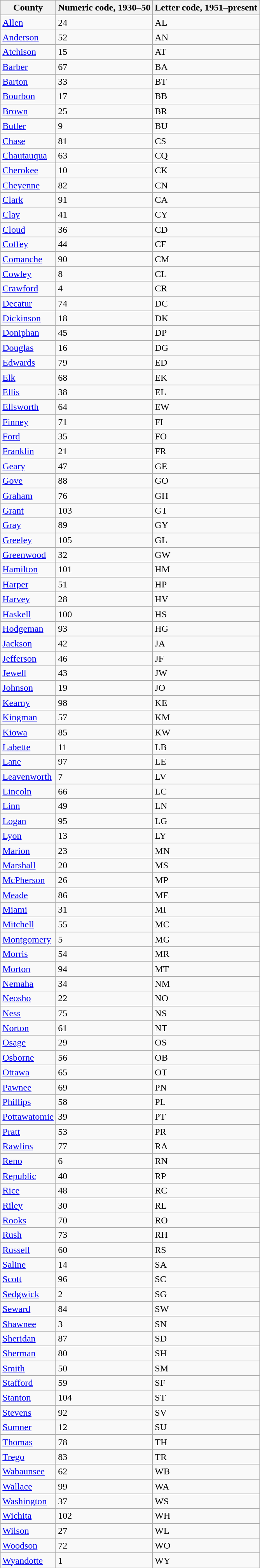<table class="wikitable collapsible collapsed sortable">
<tr>
<th>County</th>
<th>Numeric code, 1930–50</th>
<th>Letter code, 1951–present</th>
</tr>
<tr>
<td><a href='#'>Allen</a></td>
<td>24</td>
<td>AL</td>
</tr>
<tr>
<td><a href='#'>Anderson</a></td>
<td>52</td>
<td>AN</td>
</tr>
<tr>
<td><a href='#'>Atchison</a></td>
<td>15</td>
<td>AT</td>
</tr>
<tr>
<td><a href='#'>Barber</a></td>
<td>67</td>
<td>BA</td>
</tr>
<tr>
<td><a href='#'>Barton</a></td>
<td>33</td>
<td>BT</td>
</tr>
<tr>
<td><a href='#'>Bourbon</a></td>
<td>17</td>
<td>BB</td>
</tr>
<tr>
<td><a href='#'>Brown</a></td>
<td>25</td>
<td>BR</td>
</tr>
<tr>
<td><a href='#'>Butler</a></td>
<td>9</td>
<td>BU</td>
</tr>
<tr>
<td><a href='#'>Chase</a></td>
<td>81</td>
<td>CS</td>
</tr>
<tr>
<td><a href='#'>Chautauqua</a></td>
<td>63</td>
<td>CQ</td>
</tr>
<tr>
<td><a href='#'>Cherokee</a></td>
<td>10</td>
<td>CK</td>
</tr>
<tr>
<td><a href='#'>Cheyenne</a></td>
<td>82</td>
<td>CN</td>
</tr>
<tr>
<td><a href='#'>Clark</a></td>
<td>91</td>
<td>CA</td>
</tr>
<tr>
<td><a href='#'>Clay</a></td>
<td>41</td>
<td>CY</td>
</tr>
<tr>
<td><a href='#'>Cloud</a></td>
<td>36</td>
<td>CD</td>
</tr>
<tr>
<td><a href='#'>Coffey</a></td>
<td>44</td>
<td>CF</td>
</tr>
<tr>
<td><a href='#'>Comanche</a></td>
<td>90</td>
<td>CM</td>
</tr>
<tr>
<td><a href='#'>Cowley</a></td>
<td>8</td>
<td>CL</td>
</tr>
<tr>
<td><a href='#'>Crawford</a></td>
<td>4</td>
<td>CR</td>
</tr>
<tr>
<td><a href='#'>Decatur</a></td>
<td>74</td>
<td>DC</td>
</tr>
<tr>
<td><a href='#'>Dickinson</a></td>
<td>18</td>
<td>DK</td>
</tr>
<tr>
<td><a href='#'>Doniphan</a></td>
<td>45</td>
<td>DP</td>
</tr>
<tr>
<td><a href='#'>Douglas</a></td>
<td>16</td>
<td>DG</td>
</tr>
<tr>
<td><a href='#'>Edwards</a></td>
<td>79</td>
<td>ED</td>
</tr>
<tr>
<td><a href='#'>Elk</a></td>
<td>68</td>
<td>EK</td>
</tr>
<tr>
<td><a href='#'>Ellis</a></td>
<td>38</td>
<td>EL</td>
</tr>
<tr>
<td><a href='#'>Ellsworth</a></td>
<td>64</td>
<td>EW</td>
</tr>
<tr>
<td><a href='#'>Finney</a></td>
<td>71</td>
<td>FI</td>
</tr>
<tr>
<td><a href='#'>Ford</a></td>
<td>35</td>
<td>FO</td>
</tr>
<tr>
<td><a href='#'>Franklin</a></td>
<td>21</td>
<td>FR</td>
</tr>
<tr>
<td><a href='#'>Geary</a></td>
<td>47</td>
<td>GE</td>
</tr>
<tr>
<td><a href='#'>Gove</a></td>
<td>88</td>
<td>GO</td>
</tr>
<tr>
<td><a href='#'>Graham</a></td>
<td>76</td>
<td>GH</td>
</tr>
<tr>
<td><a href='#'>Grant</a></td>
<td>103</td>
<td>GT</td>
</tr>
<tr>
<td><a href='#'>Gray</a></td>
<td>89</td>
<td>GY</td>
</tr>
<tr>
<td><a href='#'>Greeley</a></td>
<td>105</td>
<td>GL</td>
</tr>
<tr>
<td><a href='#'>Greenwood</a></td>
<td>32</td>
<td>GW</td>
</tr>
<tr>
<td><a href='#'>Hamilton</a></td>
<td>101</td>
<td>HM</td>
</tr>
<tr>
<td><a href='#'>Harper</a></td>
<td>51</td>
<td>HP</td>
</tr>
<tr>
<td><a href='#'>Harvey</a></td>
<td>28</td>
<td>HV</td>
</tr>
<tr>
<td><a href='#'>Haskell</a></td>
<td>100</td>
<td>HS</td>
</tr>
<tr>
<td><a href='#'>Hodgeman</a></td>
<td>93</td>
<td>HG</td>
</tr>
<tr>
<td><a href='#'>Jackson</a></td>
<td>42</td>
<td>JA</td>
</tr>
<tr>
<td><a href='#'>Jefferson</a></td>
<td>46</td>
<td>JF</td>
</tr>
<tr>
<td><a href='#'>Jewell</a></td>
<td>43</td>
<td>JW</td>
</tr>
<tr>
<td><a href='#'>Johnson</a></td>
<td>19</td>
<td>JO</td>
</tr>
<tr>
<td><a href='#'>Kearny</a></td>
<td>98</td>
<td>KE</td>
</tr>
<tr>
<td><a href='#'>Kingman</a></td>
<td>57</td>
<td>KM</td>
</tr>
<tr>
<td><a href='#'>Kiowa</a></td>
<td>85</td>
<td>KW</td>
</tr>
<tr>
<td><a href='#'>Labette</a></td>
<td>11</td>
<td>LB</td>
</tr>
<tr>
<td><a href='#'>Lane</a></td>
<td>97</td>
<td>LE</td>
</tr>
<tr>
<td><a href='#'>Leavenworth</a></td>
<td>7</td>
<td>LV</td>
</tr>
<tr>
<td><a href='#'>Lincoln</a></td>
<td>66</td>
<td>LC</td>
</tr>
<tr>
<td><a href='#'>Linn</a></td>
<td>49</td>
<td>LN</td>
</tr>
<tr>
<td><a href='#'>Logan</a></td>
<td>95</td>
<td>LG</td>
</tr>
<tr>
<td><a href='#'>Lyon</a></td>
<td>13</td>
<td>LY</td>
</tr>
<tr>
<td><a href='#'>Marion</a></td>
<td>23</td>
<td>MN</td>
</tr>
<tr>
<td><a href='#'>Marshall</a></td>
<td>20</td>
<td>MS</td>
</tr>
<tr>
<td><a href='#'>McPherson</a></td>
<td>26</td>
<td>MP</td>
</tr>
<tr>
<td><a href='#'>Meade</a></td>
<td>86</td>
<td>ME</td>
</tr>
<tr>
<td><a href='#'>Miami</a></td>
<td>31</td>
<td>MI</td>
</tr>
<tr>
<td><a href='#'>Mitchell</a></td>
<td>55</td>
<td>MC</td>
</tr>
<tr>
<td><a href='#'>Montgomery</a></td>
<td>5</td>
<td>MG</td>
</tr>
<tr>
<td><a href='#'>Morris</a></td>
<td>54</td>
<td>MR</td>
</tr>
<tr>
<td><a href='#'>Morton</a></td>
<td>94</td>
<td>MT</td>
</tr>
<tr>
<td><a href='#'>Nemaha</a></td>
<td>34</td>
<td>NM</td>
</tr>
<tr>
<td><a href='#'>Neosho</a></td>
<td>22</td>
<td>NO</td>
</tr>
<tr>
<td><a href='#'>Ness</a></td>
<td>75</td>
<td>NS</td>
</tr>
<tr>
<td><a href='#'>Norton</a></td>
<td>61</td>
<td>NT</td>
</tr>
<tr>
<td><a href='#'>Osage</a></td>
<td>29</td>
<td>OS</td>
</tr>
<tr>
<td><a href='#'>Osborne</a></td>
<td>56</td>
<td>OB</td>
</tr>
<tr>
<td><a href='#'>Ottawa</a></td>
<td>65</td>
<td>OT</td>
</tr>
<tr>
<td><a href='#'>Pawnee</a></td>
<td>69</td>
<td>PN</td>
</tr>
<tr>
<td><a href='#'>Phillips</a></td>
<td>58</td>
<td>PL</td>
</tr>
<tr>
<td><a href='#'>Pottawatomie</a></td>
<td>39</td>
<td>PT</td>
</tr>
<tr>
<td><a href='#'>Pratt</a></td>
<td>53</td>
<td>PR</td>
</tr>
<tr>
<td><a href='#'>Rawlins</a></td>
<td>77</td>
<td>RA</td>
</tr>
<tr>
<td><a href='#'>Reno</a></td>
<td>6</td>
<td>RN</td>
</tr>
<tr>
<td><a href='#'>Republic</a></td>
<td>40</td>
<td>RP</td>
</tr>
<tr>
<td><a href='#'>Rice</a></td>
<td>48</td>
<td>RC</td>
</tr>
<tr>
<td><a href='#'>Riley</a></td>
<td>30</td>
<td>RL</td>
</tr>
<tr>
<td><a href='#'>Rooks</a></td>
<td>70</td>
<td>RO</td>
</tr>
<tr>
<td><a href='#'>Rush</a></td>
<td>73</td>
<td>RH</td>
</tr>
<tr>
<td><a href='#'>Russell</a></td>
<td>60</td>
<td>RS</td>
</tr>
<tr>
<td><a href='#'>Saline</a></td>
<td>14</td>
<td>SA</td>
</tr>
<tr>
<td><a href='#'>Scott</a></td>
<td>96</td>
<td>SC</td>
</tr>
<tr>
<td><a href='#'>Sedgwick</a></td>
<td>2</td>
<td>SG</td>
</tr>
<tr>
<td><a href='#'>Seward</a></td>
<td>84</td>
<td>SW</td>
</tr>
<tr>
<td><a href='#'>Shawnee</a></td>
<td>3</td>
<td>SN</td>
</tr>
<tr>
<td><a href='#'>Sheridan</a></td>
<td>87</td>
<td>SD</td>
</tr>
<tr>
<td><a href='#'>Sherman</a></td>
<td>80</td>
<td>SH</td>
</tr>
<tr>
<td><a href='#'>Smith</a></td>
<td>50</td>
<td>SM</td>
</tr>
<tr>
<td><a href='#'>Stafford</a></td>
<td>59</td>
<td>SF</td>
</tr>
<tr>
<td><a href='#'>Stanton</a></td>
<td>104</td>
<td>ST</td>
</tr>
<tr>
<td><a href='#'>Stevens</a></td>
<td>92</td>
<td>SV</td>
</tr>
<tr>
<td><a href='#'>Sumner</a></td>
<td>12</td>
<td>SU</td>
</tr>
<tr>
<td><a href='#'>Thomas</a></td>
<td>78</td>
<td>TH</td>
</tr>
<tr>
<td><a href='#'>Trego</a></td>
<td>83</td>
<td>TR</td>
</tr>
<tr>
<td><a href='#'>Wabaunsee</a></td>
<td>62</td>
<td>WB</td>
</tr>
<tr>
<td><a href='#'>Wallace</a></td>
<td>99</td>
<td>WA</td>
</tr>
<tr>
<td><a href='#'>Washington</a></td>
<td>37</td>
<td>WS</td>
</tr>
<tr>
<td><a href='#'>Wichita</a></td>
<td>102</td>
<td>WH</td>
</tr>
<tr>
<td><a href='#'>Wilson</a></td>
<td>27</td>
<td>WL</td>
</tr>
<tr>
<td><a href='#'>Woodson</a></td>
<td>72</td>
<td>WO</td>
</tr>
<tr>
<td><a href='#'>Wyandotte</a></td>
<td>1</td>
<td>WY</td>
</tr>
<tr>
</tr>
</table>
